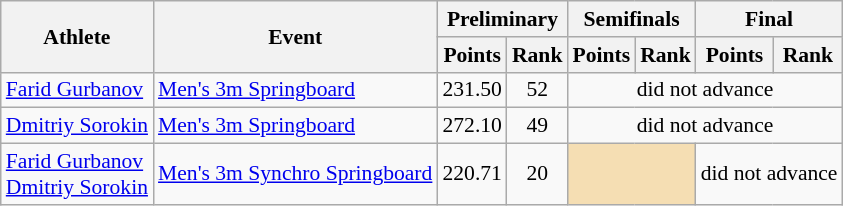<table class=wikitable style="font-size:90%">
<tr>
<th rowspan="2">Athlete</th>
<th rowspan="2">Event</th>
<th colspan="2">Preliminary</th>
<th colspan="2">Semifinals</th>
<th colspan="2">Final</th>
</tr>
<tr>
<th>Points</th>
<th>Rank</th>
<th>Points</th>
<th>Rank</th>
<th>Points</th>
<th>Rank</th>
</tr>
<tr>
<td rowspan="1"><a href='#'>Farid Gurbanov</a></td>
<td><a href='#'>Men's 3m Springboard</a></td>
<td align=center>231.50</td>
<td align=center>52</td>
<td align=center colspan=4>did not advance</td>
</tr>
<tr>
<td rowspan="1"><a href='#'>Dmitriy Sorokin</a></td>
<td><a href='#'>Men's 3m Springboard</a></td>
<td align=center>272.10</td>
<td align=center>49</td>
<td align=center colspan=4>did not advance</td>
</tr>
<tr>
<td rowspan="1"><a href='#'>Farid Gurbanov</a><br><a href='#'>Dmitriy Sorokin</a></td>
<td><a href='#'>Men's 3m Synchro Springboard</a></td>
<td align=center>220.71</td>
<td align=center>20</td>
<td colspan= 2 bgcolor="wheat"></td>
<td align=center colspan=2>did not advance</td>
</tr>
</table>
